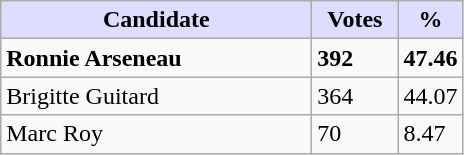<table class="wikitable">
<tr>
<th style="background:#ddf; width:200px;">Candidate</th>
<th style="background:#ddf; width:50px;">Votes</th>
<th style="background:#ddf; width:30px;">%</th>
</tr>
<tr>
<td><strong>Ronnie Arseneau</strong></td>
<td><strong>392</strong></td>
<td><strong>47.46</strong></td>
</tr>
<tr>
<td>Brigitte Guitard</td>
<td>364</td>
<td>44.07</td>
</tr>
<tr>
<td>Marc Roy</td>
<td>70</td>
<td>8.47</td>
</tr>
</table>
